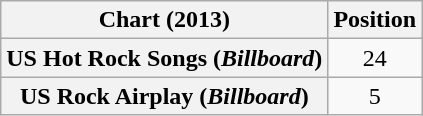<table class="wikitable sortable plainrowheaders" style="text-align:center">
<tr>
<th>Chart (2013)</th>
<th>Position</th>
</tr>
<tr>
<th scope="row">US Hot Rock Songs (<em>Billboard</em>)</th>
<td style="text-align:center;">24</td>
</tr>
<tr>
<th scope="row">US Rock Airplay (<em>Billboard</em>)</th>
<td style="text-align:center;">5</td>
</tr>
</table>
